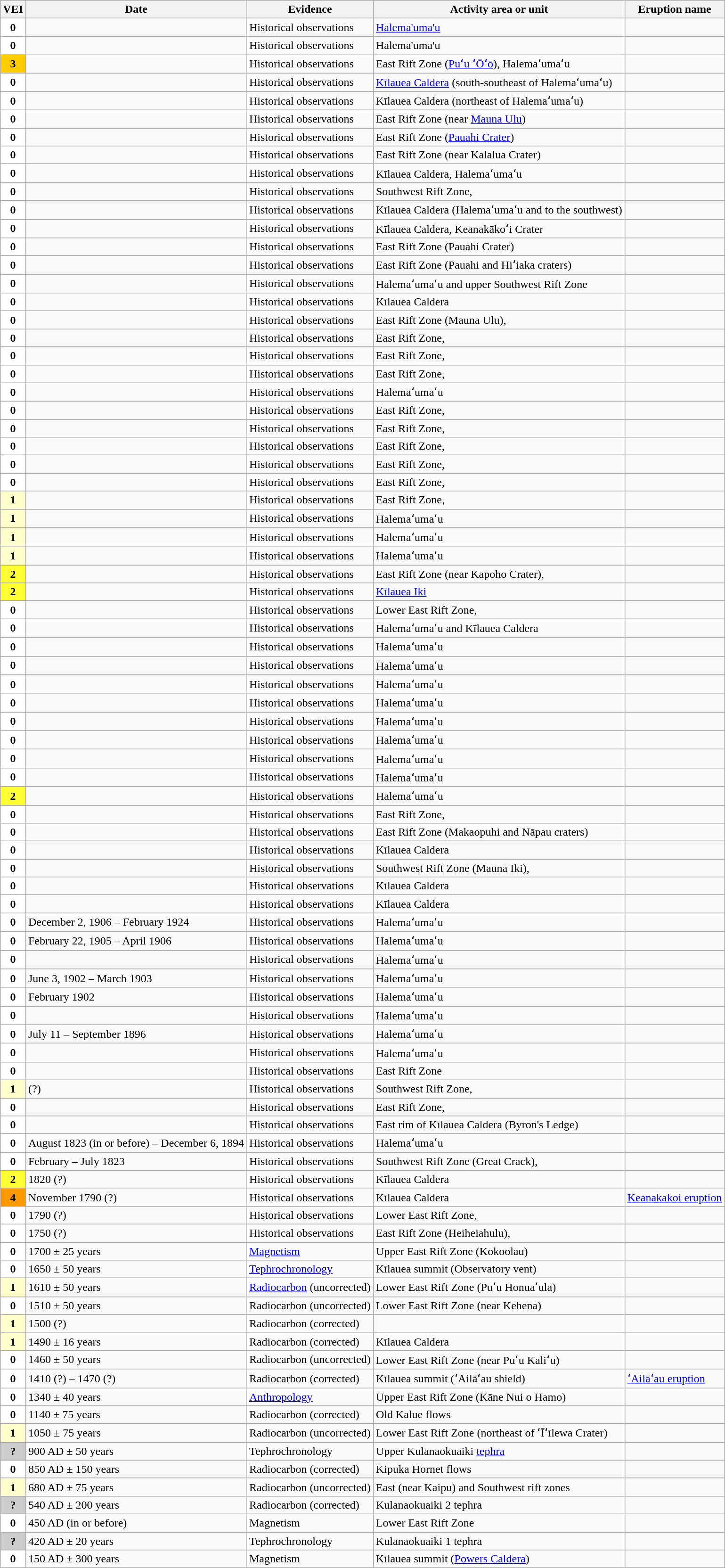<table class="wikitable sortable">
<tr>
<th>VEI</th>
<th>Date</th>
<th>Evidence</th>
<th>Activity area or unit</th>
<th>Eruption name</th>
</tr>
<tr>
<th style="background:white;">0</th>
<td></td>
<td>Historical observations</td>
<td><a href='#'>Halema'uma'u</a></td>
<td></td>
</tr>
<tr>
<th style="background:white;">0</th>
<td></td>
<td>Historical observations</td>
<td>Halema'uma'u</td>
<td></td>
</tr>
<tr>
<th style="background:#FC0;">3</th>
<td></td>
<td>Historical observations</td>
<td>East Rift Zone (<a href='#'>Puʻu ʻŌʻō</a>), Halemaʻumaʻu</td>
<td></td>
</tr>
<tr>
<th style="background:white;">0</th>
<td></td>
<td>Historical observations</td>
<td><a href='#'>Kīlauea Caldera</a> (south-southeast of Halemaʻumaʻu)</td>
<td></td>
</tr>
<tr>
<th style="background:white;">0</th>
<td></td>
<td>Historical observations</td>
<td>Kīlauea Caldera (northeast of Halemaʻumaʻu)</td>
<td></td>
</tr>
<tr>
<th style="background:white;">0</th>
<td></td>
<td>Historical observations</td>
<td>East Rift Zone (near <a href='#'>Mauna Ulu</a>)</td>
<td></td>
</tr>
<tr>
<th style="background:white;">0</th>
<td></td>
<td>Historical observations</td>
<td>East Rift Zone (<a href='#'>Pauahi Crater</a>)</td>
<td></td>
</tr>
<tr>
<th style="background:white;">0</th>
<td></td>
<td>Historical observations</td>
<td>East Rift Zone (near Kalalua Crater)</td>
<td></td>
</tr>
<tr>
<th style="background:white;">0</th>
<td></td>
<td>Historical observations</td>
<td>Kīlauea Caldera, Halemaʻumaʻu</td>
<td></td>
</tr>
<tr>
<th style="background:white;">0</th>
<td></td>
<td>Historical observations</td>
<td>Southwest Rift Zone, </td>
<td></td>
</tr>
<tr>
<th style="background:white;">0</th>
<td></td>
<td>Historical observations</td>
<td>Kīlauea Caldera (Halemaʻumaʻu and to the southwest)</td>
<td></td>
</tr>
<tr>
<th style="background:white;">0</th>
<td></td>
<td>Historical observations</td>
<td>Kīlauea Caldera, Keanakākoʻi Crater</td>
<td></td>
</tr>
<tr>
<th style="background:white;">0</th>
<td></td>
<td>Historical observations</td>
<td>East Rift Zone (Pauahi Crater)</td>
<td></td>
</tr>
<tr>
<th style="background:white;">0</th>
<td></td>
<td>Historical observations</td>
<td>East Rift Zone (Pauahi and Hiʻiaka craters)</td>
<td></td>
</tr>
<tr>
<th style="background:white;">0</th>
<td></td>
<td>Historical observations</td>
<td>Halemaʻumaʻu and upper Southwest Rift Zone</td>
<td></td>
</tr>
<tr>
<th style="background:white;">0</th>
<td></td>
<td>Historical observations</td>
<td>Kīlauea Caldera</td>
<td></td>
</tr>
<tr>
<th style="background:white;">0</th>
<td></td>
<td>Historical observations</td>
<td>East Rift Zone (Mauna Ulu), </td>
<td></td>
</tr>
<tr>
<th style="background:white;">0</th>
<td></td>
<td>Historical observations</td>
<td>East Rift Zone, </td>
<td></td>
</tr>
<tr>
<th style="background:white;">0</th>
<td></td>
<td>Historical observations</td>
<td>East Rift Zone, </td>
<td></td>
</tr>
<tr>
<th style="background:white;">0</th>
<td></td>
<td>Historical observations</td>
<td>East Rift Zone, </td>
<td></td>
</tr>
<tr>
<th style="background:white;">0</th>
<td></td>
<td>Historical observations</td>
<td>Halemaʻumaʻu</td>
<td></td>
</tr>
<tr>
<th style="background:white;">0</th>
<td></td>
<td>Historical observations</td>
<td>East Rift Zone, </td>
<td></td>
</tr>
<tr>
<th style="background:white;">0</th>
<td></td>
<td>Historical observations</td>
<td>East Rift Zone, </td>
<td></td>
</tr>
<tr>
<th style="background:white;">0</th>
<td></td>
<td>Historical observations</td>
<td>East Rift Zone, </td>
<td></td>
</tr>
<tr>
<th style="background:white;">0</th>
<td></td>
<td>Historical observations</td>
<td>East Rift Zone, </td>
<td></td>
</tr>
<tr>
<th style="background:white;">0</th>
<td></td>
<td>Historical observations</td>
<td>East Rift Zone, </td>
<td></td>
</tr>
<tr>
<th style="background:#FFC;">1</th>
<td></td>
<td>Historical observations</td>
<td>East Rift Zone, </td>
<td></td>
</tr>
<tr>
<th style="background:#FFC;">1</th>
<td></td>
<td>Historical observations</td>
<td>Halemaʻumaʻu</td>
<td></td>
</tr>
<tr>
<th style="background:#FFC;">1</th>
<td></td>
<td>Historical observations</td>
<td>Halemaʻumaʻu</td>
<td></td>
</tr>
<tr>
<th style="background:#FFC;">1</th>
<td></td>
<td>Historical observations</td>
<td>Halemaʻumaʻu</td>
<td></td>
</tr>
<tr>
<th style="background:#FF3;">2</th>
<td></td>
<td>Historical observations</td>
<td>East Rift Zone (near Kapoho Crater), </td>
<td></td>
</tr>
<tr>
<th style="background:#FF3;">2</th>
<td></td>
<td>Historical observations</td>
<td><a href='#'>Kīlauea Iki</a></td>
<td></td>
</tr>
<tr>
<th style="background:white;">0</th>
<td></td>
<td>Historical observations</td>
<td>Lower East Rift Zone, </td>
<td></td>
</tr>
<tr>
<th style="background:white;">0</th>
<td></td>
<td>Historical observations</td>
<td>Halemaʻumaʻu and Kīlauea Caldera</td>
<td></td>
</tr>
<tr>
<th style="background:white;">0</th>
<td></td>
<td>Historical observations</td>
<td>Halemaʻumaʻu</td>
<td></td>
</tr>
<tr>
<th style="background:white;">0</th>
<td></td>
<td>Historical observations</td>
<td>Halemaʻumaʻu</td>
<td></td>
</tr>
<tr>
<th style="background:white;">0</th>
<td></td>
<td>Historical observations</td>
<td>Halemaʻumaʻu</td>
<td></td>
</tr>
<tr>
<th style="background:white;">0</th>
<td></td>
<td>Historical observations</td>
<td>Halemaʻumaʻu</td>
<td></td>
</tr>
<tr>
<th style="background:white;">0</th>
<td></td>
<td>Historical observations</td>
<td>Halemaʻumaʻu</td>
<td></td>
</tr>
<tr>
<th style="background:white;">0</th>
<td></td>
<td>Historical observations</td>
<td>Halemaʻumaʻu</td>
<td></td>
</tr>
<tr>
<th style="background:white;">0</th>
<td></td>
<td>Historical observations</td>
<td>Halemaʻumaʻu</td>
<td></td>
</tr>
<tr>
<th style="background:white;">0</th>
<td></td>
<td>Historical observations</td>
<td>Halemaʻumaʻu</td>
<td></td>
</tr>
<tr>
<th style="background:#FF3;">2</th>
<td></td>
<td>Historical observations</td>
<td>Halemaʻumaʻu</td>
<td></td>
</tr>
<tr>
<th style="background:white;">0</th>
<td></td>
<td>Historical observations</td>
<td>East Rift Zone, </td>
<td></td>
</tr>
<tr>
<th style="background:white;">0</th>
<td></td>
<td>Historical observations</td>
<td>East Rift Zone (Makaopuhi and Nāpau craters)</td>
<td></td>
</tr>
<tr>
<th style="background:white;">0</th>
<td></td>
<td>Historical observations</td>
<td>Kīlauea Caldera</td>
<td></td>
</tr>
<tr>
<th style="background:white;">0</th>
<td></td>
<td>Historical observations</td>
<td>Southwest Rift Zone (Mauna Iki), </td>
<td></td>
</tr>
<tr>
<th style="background:white;">0</th>
<td></td>
<td>Historical observations</td>
<td>Kīlauea Caldera</td>
<td></td>
</tr>
<tr>
<th style="background:white;">0</th>
<td></td>
<td>Historical observations</td>
<td>Kīlauea Caldera</td>
<td></td>
</tr>
<tr>
<th style="background:white;">0</th>
<td>December 2, 1906 – February 1924</td>
<td>Historical observations</td>
<td>Halemaʻumaʻu</td>
<td></td>
</tr>
<tr>
<th style="background:white;">0</th>
<td>February 22, 1905 – April 1906</td>
<td>Historical observations</td>
<td>Halemaʻumaʻu</td>
<td></td>
</tr>
<tr>
<th style="background:white;">0</th>
<td></td>
<td>Historical observations</td>
<td>Halemaʻumaʻu</td>
<td></td>
</tr>
<tr>
<th style="background:white;">0</th>
<td>June 3, 1902 – March 1903</td>
<td>Historical observations</td>
<td>Halemaʻumaʻu</td>
<td></td>
</tr>
<tr>
<th style="background:white;">0</th>
<td>February 1902</td>
<td>Historical observations</td>
<td>Halemaʻumaʻu</td>
<td></td>
</tr>
<tr>
<th style="background:white;">0</th>
<td></td>
<td>Historical observations</td>
<td>Halemaʻumaʻu</td>
<td></td>
</tr>
<tr>
<th style="background:white;">0</th>
<td>July 11 – September 1896</td>
<td>Historical observations</td>
<td>Halemaʻumaʻu</td>
<td></td>
</tr>
<tr>
<th style="background:white;">0</th>
<td></td>
<td>Historical observations</td>
<td>Halemaʻumaʻu</td>
<td></td>
</tr>
<tr>
<th style="background:white;">0</th>
<td></td>
<td>Historical observations</td>
<td>East Rift Zone</td>
<td></td>
</tr>
<tr>
<th style="background:#FFC;">1</th>
<td> (?)</td>
<td>Historical observations</td>
<td>Southwest Rift Zone, </td>
<td></td>
</tr>
<tr>
<th style="background:white;">0</th>
<td></td>
<td>Historical observations</td>
<td>East Rift Zone, </td>
<td></td>
</tr>
<tr>
<th style="background:white;">0</th>
<td></td>
<td>Historical observations</td>
<td>East rim of Kīlauea Caldera (Byron's Ledge)</td>
<td></td>
</tr>
<tr>
<th style="background:white;">0</th>
<td>August 1823 (in or before) – December 6, 1894</td>
<td>Historical observations</td>
<td>Halemaʻumaʻu</td>
<td></td>
</tr>
<tr>
<th style="background:white;">0</th>
<td>February – July 1823</td>
<td>Historical observations</td>
<td>Southwest Rift Zone (Great Crack), </td>
<td></td>
</tr>
<tr>
<th style="background:#FF3;">2</th>
<td>1820 (?)</td>
<td>Historical observations</td>
<td>Kīlauea Caldera</td>
<td></td>
</tr>
<tr>
<th style="background:#F90;">4</th>
<td>November 1790 (?)</td>
<td>Historical observations</td>
<td>Kīlauea Caldera</td>
<td><a href='#'>Keanakakoi eruption</a></td>
</tr>
<tr>
<th style="background:white;">0</th>
<td>1790 (?)</td>
<td>Historical observations</td>
<td>Lower East Rift Zone, </td>
<td></td>
</tr>
<tr>
<th style="background:white;">0</th>
<td>1750 (?)</td>
<td>Historical observations</td>
<td>East Rift Zone (Heiheiahulu), </td>
<td></td>
</tr>
<tr>
<th style="background:white;">0</th>
<td>1700 ± 25 years</td>
<td><a href='#'>Magnetism</a></td>
<td>Upper East Rift Zone (Kokoolau)</td>
<td></td>
</tr>
<tr>
<th style="background:white;">0</th>
<td>1650 ± 50 years</td>
<td><a href='#'>Tephrochronology</a></td>
<td>Kīlauea summit (Observatory vent)</td>
<td></td>
</tr>
<tr>
<th style="background:#FFC;">1</th>
<td>1610 ± 50 years</td>
<td><a href='#'>Radiocarbon</a> (uncorrected)</td>
<td>Lower East Rift Zone (Puʻu Honuaʻula)</td>
<td></td>
</tr>
<tr>
<th style="background:white;">0</th>
<td>1510 ± 50 years</td>
<td>Radiocarbon (uncorrected)</td>
<td>Lower East Rift Zone (near Kehena)</td>
<td></td>
</tr>
<tr>
<th style="background:#FFC;">1</th>
<td>1500 (?)</td>
<td>Radiocarbon (corrected)</td>
<td></td>
<td></td>
</tr>
<tr>
<th style="background:#FFC;">1</th>
<td>1490 ± 16 years</td>
<td>Radiocarbon (corrected)</td>
<td>Kīlauea Caldera</td>
<td></td>
</tr>
<tr>
<th style="background:white;">0</th>
<td>1460 ± 50 years</td>
<td>Radiocarbon (uncorrected)</td>
<td>Lower East Rift Zone (near Puʻu Kaliʻu)</td>
<td></td>
</tr>
<tr>
<th style="background:white;">0</th>
<td>1410 (?) – 1470 (?)</td>
<td>Radiocarbon (corrected)</td>
<td>Kīlauea summit (ʻAilāʻau shield)</td>
<td><a href='#'>ʻAilāʻau eruption</a></td>
</tr>
<tr>
<th style="background:white;">0</th>
<td>1340 ± 40 years</td>
<td><a href='#'>Anthropology</a></td>
<td>Upper East Rift Zone (Kāne Nui o Hamo)</td>
<td></td>
</tr>
<tr>
<th style="background:white;">0</th>
<td>1140 ± 75 years</td>
<td>Radiocarbon (corrected)</td>
<td>Old Kalue flows</td>
<td></td>
</tr>
<tr>
<th style="background:#FFC;">1</th>
<td>1050 ± 75 years</td>
<td>Radiocarbon (uncorrected)</td>
<td>Lower East Rift Zone (northeast of ʻĪʻīlewa Crater)</td>
<td></td>
</tr>
<tr>
<th style="background:#ccc;">?</th>
<td>900 AD ± 50 years</td>
<td>Tephrochronology</td>
<td>Upper Kulanaokuaiki <a href='#'>tephra</a></td>
<td></td>
</tr>
<tr>
<th style="background:white;">0</th>
<td>850 AD ± 150 years</td>
<td>Radiocarbon (corrected)</td>
<td>Kipuka Hornet flows</td>
<td></td>
</tr>
<tr>
<th style="background:#FFC;">1</th>
<td>680 AD ± 75 years</td>
<td>Radiocarbon (uncorrected)</td>
<td>East (near Kaipu) and Southwest rift zones</td>
<td></td>
</tr>
<tr>
<th style="background:#ccc;">?</th>
<td>540 AD ± 200 years</td>
<td>Radiocarbon (corrected)</td>
<td>Kulanaokuaiki 2 tephra</td>
<td></td>
</tr>
<tr>
<th style="background:white;">0</th>
<td>450 AD (in or before)</td>
<td>Magnetism</td>
<td>Lower East Rift Zone</td>
<td></td>
</tr>
<tr>
<th style="background:#ccc;">?</th>
<td>420 AD ± 20 years</td>
<td>Tephrochronology</td>
<td>Kulanaokuaiki 1 tephra</td>
<td></td>
</tr>
<tr>
<th style="background:white;">0</th>
<td>150 AD ± 300 years</td>
<td>Magnetism</td>
<td>Kīlauea summit (<a href='#'>Powers Caldera</a>)</td>
<td></td>
</tr>
</table>
